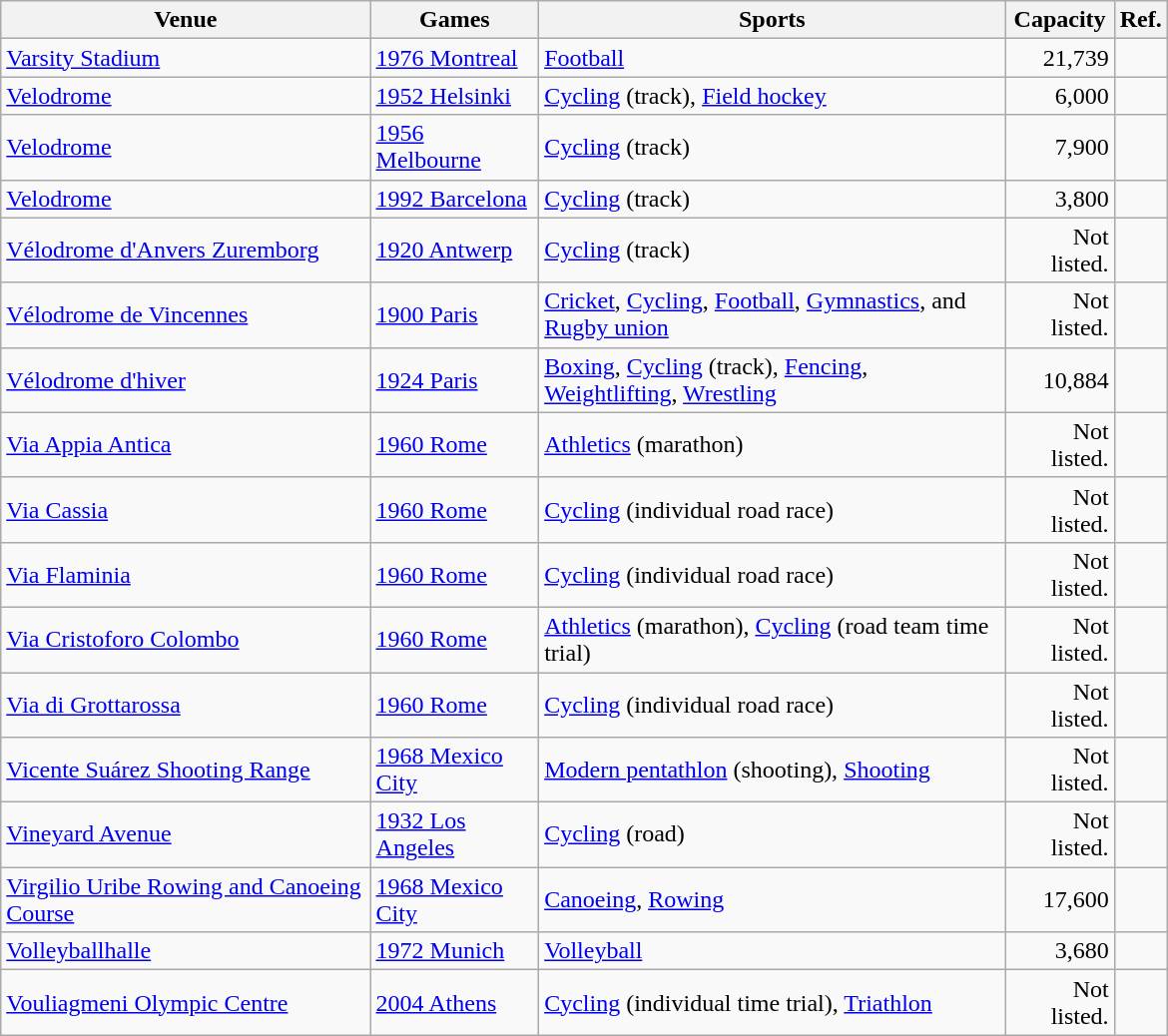<table class="wikitable sortable" width=780px>
<tr>
<th>Venue</th>
<th>Games</th>
<th>Sports</th>
<th>Capacity</th>
<th>Ref.</th>
</tr>
<tr>
<td><a href='#'>Varsity Stadium</a></td>
<td><a href='#'>1976 Montreal</a></td>
<td><a href='#'>Football</a></td>
<td align="right">21,739</td>
<td align=center></td>
</tr>
<tr>
<td><a href='#'>Velodrome</a></td>
<td><a href='#'>1952 Helsinki</a></td>
<td><a href='#'>Cycling</a> (track), <a href='#'>Field hockey</a></td>
<td align="right">6,000</td>
<td align=center></td>
</tr>
<tr>
<td><a href='#'>Velodrome</a></td>
<td><a href='#'>1956 Melbourne</a></td>
<td><a href='#'>Cycling</a> (track)</td>
<td align="right">7,900</td>
<td align=center></td>
</tr>
<tr>
<td><a href='#'>Velodrome</a></td>
<td><a href='#'>1992 Barcelona</a></td>
<td><a href='#'>Cycling</a> (track)</td>
<td align="right">3,800</td>
<td align=center></td>
</tr>
<tr>
<td><a href='#'>Vélodrome d'Anvers Zuremborg</a></td>
<td><a href='#'>1920 Antwerp</a></td>
<td><a href='#'>Cycling</a> (track)</td>
<td align="right">Not listed.</td>
<td align=center></td>
</tr>
<tr>
<td><a href='#'>Vélodrome de Vincennes</a></td>
<td><a href='#'>1900 Paris</a></td>
<td><a href='#'>Cricket</a>, <a href='#'>Cycling</a>, <a href='#'>Football</a>, <a href='#'>Gymnastics</a>, and <a href='#'>Rugby union</a></td>
<td align=right>Not listed.</td>
<td align=center></td>
</tr>
<tr>
<td><a href='#'>Vélodrome d'hiver</a></td>
<td><a href='#'>1924 Paris</a></td>
<td><a href='#'>Boxing</a>, <a href='#'>Cycling</a> (track), <a href='#'>Fencing</a>, <a href='#'>Weightlifting</a>, <a href='#'>Wrestling</a></td>
<td align="right">10,884</td>
<td align=center></td>
</tr>
<tr>
<td><a href='#'>Via Appia Antica</a></td>
<td><a href='#'>1960 Rome</a></td>
<td><a href='#'>Athletics</a> (marathon)</td>
<td align="right">Not listed.</td>
<td align=center></td>
</tr>
<tr>
<td><a href='#'>Via Cassia</a></td>
<td><a href='#'>1960 Rome</a></td>
<td><a href='#'>Cycling</a> (individual road race)</td>
<td align="right">Not listed.</td>
<td align=center></td>
</tr>
<tr>
<td><a href='#'>Via Flaminia</a></td>
<td><a href='#'>1960 Rome</a></td>
<td><a href='#'>Cycling</a> (individual road race)</td>
<td align="right">Not listed.</td>
<td align=center></td>
</tr>
<tr>
<td><a href='#'>Via Cristoforo Colombo</a></td>
<td><a href='#'>1960 Rome</a></td>
<td><a href='#'>Athletics</a> (marathon), <a href='#'>Cycling</a> (road team time trial)</td>
<td align="right">Not listed.</td>
<td align=center></td>
</tr>
<tr>
<td><a href='#'>Via di Grottarossa</a></td>
<td><a href='#'>1960 Rome</a></td>
<td><a href='#'>Cycling</a> (individual road race)</td>
<td align="right">Not listed.</td>
<td align=center></td>
</tr>
<tr>
<td><a href='#'>Vicente Suárez Shooting Range</a></td>
<td><a href='#'>1968 Mexico City</a></td>
<td><a href='#'>Modern pentathlon</a> (shooting), <a href='#'>Shooting</a></td>
<td align="right">Not listed.</td>
<td align=center></td>
</tr>
<tr>
<td><a href='#'>Vineyard Avenue</a></td>
<td><a href='#'>1932 Los Angeles</a></td>
<td><a href='#'>Cycling</a> (road)</td>
<td align="right">Not listed.</td>
<td align=center></td>
</tr>
<tr>
<td><a href='#'>Virgilio Uribe Rowing and Canoeing Course</a></td>
<td><a href='#'>1968 Mexico City</a></td>
<td><a href='#'>Canoeing</a>, <a href='#'>Rowing</a></td>
<td align="right">17,600</td>
<td align=center></td>
</tr>
<tr>
<td><a href='#'>Volleyballhalle</a></td>
<td><a href='#'>1972 Munich</a></td>
<td><a href='#'>Volleyball</a></td>
<td align="right">3,680</td>
<td align=center></td>
</tr>
<tr>
<td><a href='#'>Vouliagmeni Olympic Centre</a></td>
<td><a href='#'>2004 Athens</a></td>
<td><a href='#'>Cycling</a> (individual time trial), <a href='#'>Triathlon</a></td>
<td align="right">Not listed.</td>
<td align=center></td>
</tr>
</table>
